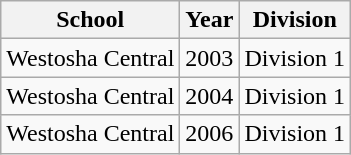<table class="wikitable">
<tr>
<th>School</th>
<th>Year</th>
<th>Division</th>
</tr>
<tr>
<td>Westosha Central</td>
<td>2003</td>
<td>Division 1</td>
</tr>
<tr>
<td>Westosha Central</td>
<td>2004</td>
<td>Division 1</td>
</tr>
<tr>
<td>Westosha Central</td>
<td>2006</td>
<td>Division 1</td>
</tr>
</table>
